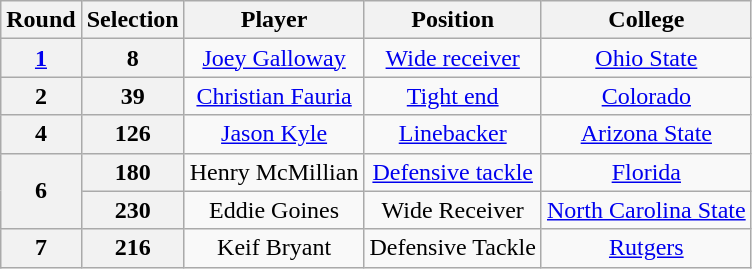<table class="wikitable" style="text-align:center">
<tr>
<th>Round</th>
<th>Selection</th>
<th>Player</th>
<th>Position</th>
<th>College</th>
</tr>
<tr>
<th><a href='#'>1</a></th>
<th>8</th>
<td><a href='#'>Joey Galloway</a></td>
<td><a href='#'>Wide receiver</a></td>
<td><a href='#'>Ohio State</a></td>
</tr>
<tr>
<th>2</th>
<th>39</th>
<td><a href='#'>Christian Fauria</a></td>
<td><a href='#'>Tight end</a></td>
<td><a href='#'>Colorado</a></td>
</tr>
<tr>
<th>4</th>
<th>126</th>
<td><a href='#'>Jason Kyle</a></td>
<td><a href='#'>Linebacker</a></td>
<td><a href='#'>Arizona State</a></td>
</tr>
<tr>
<th rowspan="2">6</th>
<th>180</th>
<td>Henry McMillian</td>
<td><a href='#'>Defensive tackle</a></td>
<td><a href='#'>Florida</a></td>
</tr>
<tr>
<th>230</th>
<td>Eddie Goines</td>
<td>Wide Receiver</td>
<td><a href='#'>North Carolina State</a></td>
</tr>
<tr>
<th>7</th>
<th>216</th>
<td>Keif Bryant</td>
<td>Defensive Tackle</td>
<td><a href='#'>Rutgers</a></td>
</tr>
</table>
